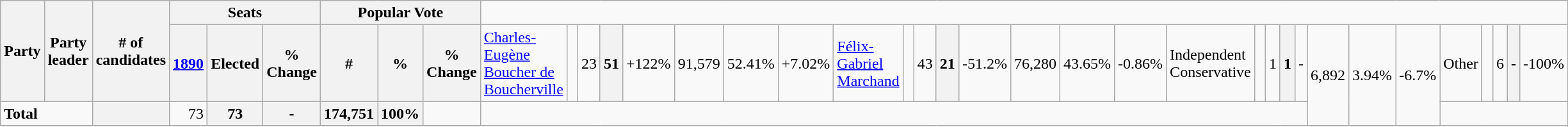<table class="wikitable">
<tr>
<th rowspan="2" colspan="2">Party</th>
<th rowspan="2">Party leader</th>
<th rowspan="2"># of<br>candidates</th>
<th colspan="3">Seats</th>
<th colspan="3">Popular Vote</th>
</tr>
<tr>
<th><a href='#'>1890</a></th>
<th>Elected</th>
<th>% Change</th>
<th>#</th>
<th>%</th>
<th>% Change<br></th>
<td><a href='#'>Charles-Eugène Boucher de Boucherville</a>  </td>
<td align="right">    </td>
<td align="right">23  </td>
<th align="right">51  </th>
<td align="right">+122%  </td>
<td align="right">91,579   </td>
<td align="right">52.41%   </td>
<td align="right">+7.02%   <br></td>
<td><a href='#'>Félix-Gabriel Marchand</a> </td>
<td align="right">   </td>
<td align="right">43   </td>
<th align="right">21    </th>
<td align="right">-51.2%  </td>
<td align="right">76,280   </td>
<td align="right">43.65%   </td>
<td align="right">-0.86%   <br></td>
<td colspan=2>Independent Conservative</td>
<td align="right">   </td>
<td align="right">1   </td>
<th align="right">1   </th>
<td align="right">-   </td>
<td rowspan=2 align="right">6,892      </td>
<td rowspan=2 align="right">3.94%    </td>
<td rowspan=2 align="right">-6.7%   <br></td>
<td colspan=2>Other</td>
<td align="right">   </td>
<td align="right">6   </td>
<th align="right">-    </th>
<td align="right">-100%   </td>
</tr>
<tr>
<td colspan="3"><strong>Total</strong></td>
<th align="right">   </th>
<td align="right">73   </td>
<th align="right">73  </th>
<th align="right">-  </th>
<th align="right">174,751   </th>
<th align="right">100%   </th>
<td align="right">   </td>
</tr>
<tr>
</tr>
</table>
